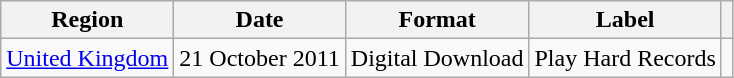<table class=wikitable>
<tr>
<th>Region</th>
<th>Date</th>
<th>Format</th>
<th>Label</th>
<th></th>
</tr>
<tr>
<td><a href='#'>United Kingdom</a></td>
<td>21 October 2011</td>
<td>Digital Download</td>
<td>Play Hard Records</td>
<td></td>
</tr>
</table>
